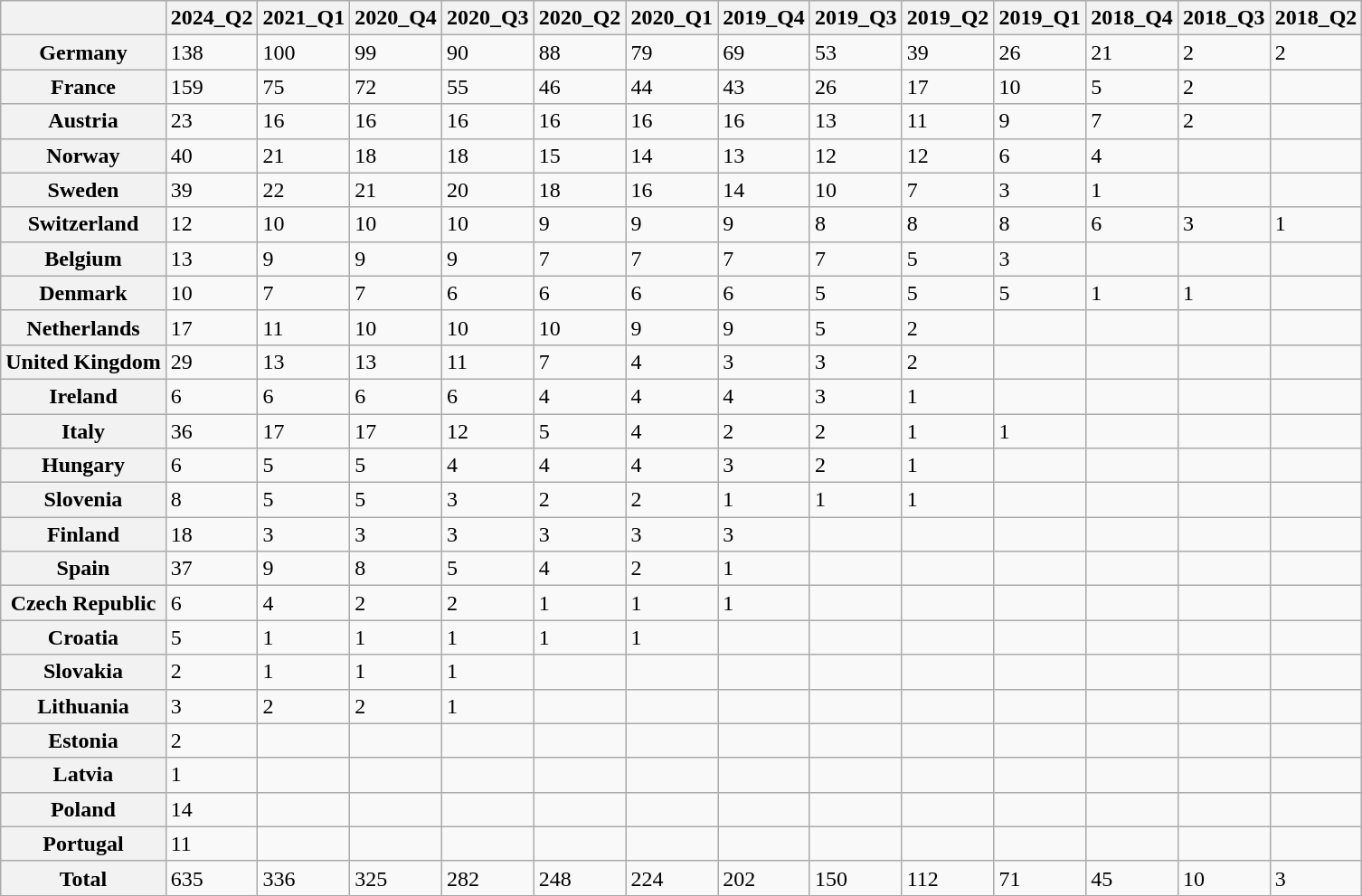<table class="wikitable sortable">
<tr>
<th></th>
<th>2024_Q2</th>
<th>2021_Q1</th>
<th>2020_Q4</th>
<th>2020_Q3</th>
<th>2020_Q2</th>
<th>2020_Q1</th>
<th>2019_Q4</th>
<th>2019_Q3</th>
<th>2019_Q2</th>
<th>2019_Q1</th>
<th>2018_Q4</th>
<th>2018_Q3</th>
<th>2018_Q2</th>
</tr>
<tr>
<th>Germany</th>
<td>138</td>
<td>100</td>
<td>99</td>
<td>90</td>
<td>88</td>
<td>79</td>
<td>69</td>
<td>53</td>
<td>39</td>
<td>26</td>
<td>21</td>
<td>2</td>
<td>2</td>
</tr>
<tr>
<th>France</th>
<td>159</td>
<td>75</td>
<td>72</td>
<td>55</td>
<td>46</td>
<td>44</td>
<td>43</td>
<td>26</td>
<td>17</td>
<td>10</td>
<td>5</td>
<td>2</td>
<td></td>
</tr>
<tr>
<th>Austria</th>
<td>23</td>
<td>16</td>
<td>16</td>
<td>16</td>
<td>16</td>
<td>16</td>
<td>16</td>
<td>13</td>
<td>11</td>
<td>9</td>
<td>7</td>
<td>2</td>
<td></td>
</tr>
<tr>
<th>Norway</th>
<td>40</td>
<td>21</td>
<td>18</td>
<td>18</td>
<td>15</td>
<td>14</td>
<td>13</td>
<td>12</td>
<td>12</td>
<td>6</td>
<td>4</td>
<td></td>
<td></td>
</tr>
<tr>
<th>Sweden</th>
<td>39</td>
<td>22</td>
<td>21</td>
<td>20</td>
<td>18</td>
<td>16</td>
<td>14</td>
<td>10</td>
<td>7</td>
<td>3</td>
<td>1</td>
<td></td>
<td></td>
</tr>
<tr>
<th>Switzerland</th>
<td>12</td>
<td>10</td>
<td>10</td>
<td>10</td>
<td>9</td>
<td>9</td>
<td>9</td>
<td>8</td>
<td>8</td>
<td>8</td>
<td>6</td>
<td>3</td>
<td>1</td>
</tr>
<tr>
<th>Belgium</th>
<td>13</td>
<td>9</td>
<td>9</td>
<td>9</td>
<td>7</td>
<td>7</td>
<td>7</td>
<td>7</td>
<td>5</td>
<td>3</td>
<td></td>
<td></td>
<td></td>
</tr>
<tr>
<th>Denmark</th>
<td>10</td>
<td>7</td>
<td>7</td>
<td>6</td>
<td>6</td>
<td>6</td>
<td>6</td>
<td>5</td>
<td>5</td>
<td>5</td>
<td>1</td>
<td>1</td>
<td></td>
</tr>
<tr>
<th>Netherlands</th>
<td>17</td>
<td>11</td>
<td>10</td>
<td>10</td>
<td>10</td>
<td>9</td>
<td>9</td>
<td>5</td>
<td>2</td>
<td></td>
<td></td>
<td></td>
<td></td>
</tr>
<tr>
<th>United Kingdom</th>
<td>29</td>
<td>13</td>
<td>13</td>
<td>11</td>
<td>7</td>
<td>4</td>
<td>3</td>
<td>3</td>
<td>2</td>
<td></td>
<td></td>
<td></td>
<td></td>
</tr>
<tr>
<th>Ireland</th>
<td>6</td>
<td>6</td>
<td>6</td>
<td>6</td>
<td>4</td>
<td>4</td>
<td>4</td>
<td>3</td>
<td>1</td>
<td></td>
<td></td>
<td></td>
<td></td>
</tr>
<tr>
<th>Italy</th>
<td>36</td>
<td>17</td>
<td>17</td>
<td>12</td>
<td>5</td>
<td>4</td>
<td>2</td>
<td>2</td>
<td>1</td>
<td>1</td>
<td></td>
<td></td>
<td></td>
</tr>
<tr>
<th>Hungary</th>
<td>6</td>
<td>5</td>
<td>5</td>
<td>4</td>
<td>4</td>
<td>4</td>
<td>3</td>
<td>2</td>
<td>1</td>
<td></td>
<td></td>
<td></td>
<td></td>
</tr>
<tr>
<th>Slovenia</th>
<td>8</td>
<td>5</td>
<td>5</td>
<td>3</td>
<td>2</td>
<td>2</td>
<td>1</td>
<td>1</td>
<td>1</td>
<td></td>
<td></td>
<td></td>
<td></td>
</tr>
<tr>
<th>Finland</th>
<td>18</td>
<td>3</td>
<td>3</td>
<td>3</td>
<td>3</td>
<td>3</td>
<td>3</td>
<td></td>
<td></td>
<td></td>
<td></td>
<td></td>
<td></td>
</tr>
<tr>
<th>Spain</th>
<td>37</td>
<td>9</td>
<td>8</td>
<td>5</td>
<td>4</td>
<td>2</td>
<td>1</td>
<td></td>
<td></td>
<td></td>
<td></td>
<td></td>
<td></td>
</tr>
<tr>
<th>Czech Republic</th>
<td>6</td>
<td>4</td>
<td>2</td>
<td>2</td>
<td>1</td>
<td>1</td>
<td>1</td>
<td></td>
<td></td>
<td></td>
<td></td>
<td></td>
<td></td>
</tr>
<tr>
<th>Croatia</th>
<td>5</td>
<td>1</td>
<td>1</td>
<td>1</td>
<td>1</td>
<td>1</td>
<td></td>
<td></td>
<td></td>
<td></td>
<td></td>
<td></td>
<td></td>
</tr>
<tr>
<th>Slovakia</th>
<td>2</td>
<td>1</td>
<td>1</td>
<td>1</td>
<td></td>
<td></td>
<td></td>
<td></td>
<td></td>
<td></td>
<td></td>
<td></td>
<td></td>
</tr>
<tr>
<th>Lithuania</th>
<td>3</td>
<td>2</td>
<td>2</td>
<td>1</td>
<td></td>
<td></td>
<td></td>
<td></td>
<td></td>
<td></td>
<td></td>
<td></td>
<td></td>
</tr>
<tr>
<th>Estonia</th>
<td>2</td>
<td></td>
<td></td>
<td></td>
<td></td>
<td></td>
<td></td>
<td></td>
<td></td>
<td></td>
<td></td>
<td></td>
<td></td>
</tr>
<tr>
<th>Latvia</th>
<td>1</td>
<td></td>
<td></td>
<td></td>
<td></td>
<td></td>
<td></td>
<td></td>
<td></td>
<td></td>
<td></td>
<td></td>
<td></td>
</tr>
<tr>
<th>Poland</th>
<td>14</td>
<td></td>
<td></td>
<td></td>
<td></td>
<td></td>
<td></td>
<td></td>
<td></td>
<td></td>
<td></td>
<td></td>
<td></td>
</tr>
<tr>
<th>Portugal</th>
<td>11</td>
<td></td>
<td></td>
<td></td>
<td></td>
<td></td>
<td></td>
<td></td>
<td></td>
<td></td>
<td></td>
<td></td>
<td></td>
</tr>
<tr>
<th>Total</th>
<td>635</td>
<td>336</td>
<td>325</td>
<td>282</td>
<td>248</td>
<td>224</td>
<td>202</td>
<td>150</td>
<td>112</td>
<td>71</td>
<td>45</td>
<td>10</td>
<td>3</td>
</tr>
</table>
